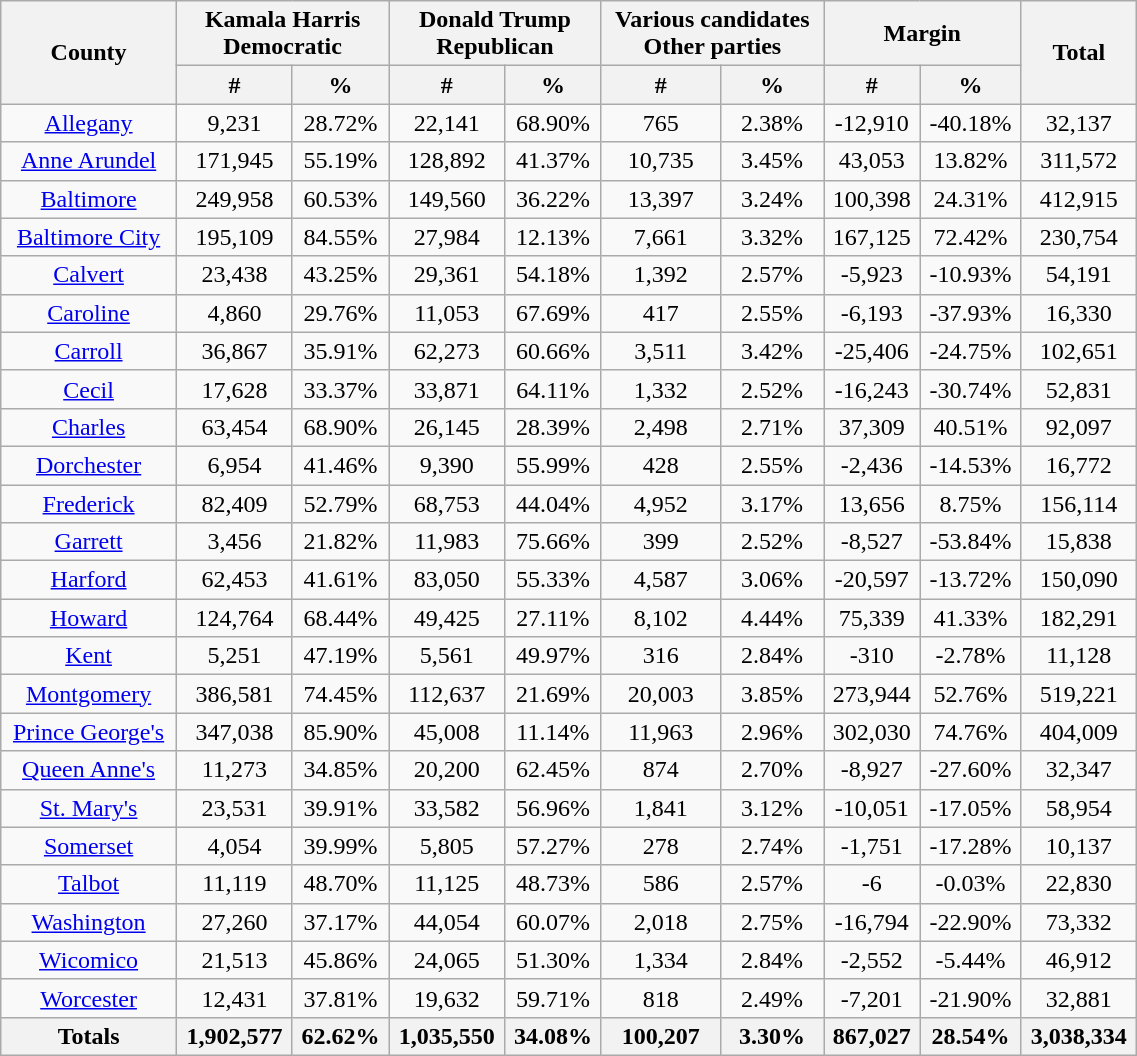<table width="60%" class="wikitable sortable">
<tr>
<th rowspan="2">County</th>
<th colspan="2">Kamala Harris<br>Democratic</th>
<th colspan="2">Donald Trump<br>Republican</th>
<th colspan="2">Various candidates<br>Other parties</th>
<th colspan="2">Margin</th>
<th rowspan="2">Total</th>
</tr>
<tr>
<th style="text-align:center;" data-sort-type="number">#</th>
<th style="text-align:center;" data-sort-type="number">%</th>
<th style="text-align:center;" data-sort-type="number">#</th>
<th style="text-align:center;" data-sort-type="number">%</th>
<th style="text-align:center;" data-sort-type="number">#</th>
<th style="text-align:center;" data-sort-type="number">%</th>
<th style="text-align:center;" data-sort-type="number">#</th>
<th style="text-align:center;" data-sort-type="number">%</th>
</tr>
<tr style="text-align:center;">
<td><a href='#'>Allegany</a></td>
<td>9,231</td>
<td>28.72%</td>
<td>22,141</td>
<td>68.90%</td>
<td>765</td>
<td>2.38%</td>
<td>-12,910</td>
<td>-40.18%</td>
<td>32,137</td>
</tr>
<tr style="text-align:center;">
<td><a href='#'>Anne Arundel</a></td>
<td>171,945</td>
<td>55.19%</td>
<td>128,892</td>
<td>41.37%</td>
<td>10,735</td>
<td>3.45%</td>
<td>43,053</td>
<td>13.82%</td>
<td>311,572</td>
</tr>
<tr style="text-align:center;">
<td><a href='#'>Baltimore</a></td>
<td>249,958</td>
<td>60.53%</td>
<td>149,560</td>
<td>36.22%</td>
<td>13,397</td>
<td>3.24%</td>
<td>100,398</td>
<td>24.31%</td>
<td>412,915</td>
</tr>
<tr style="text-align:center;">
<td><a href='#'>Baltimore City</a></td>
<td>195,109</td>
<td>84.55%</td>
<td>27,984</td>
<td>12.13%</td>
<td>7,661</td>
<td>3.32%</td>
<td>167,125</td>
<td>72.42%</td>
<td>230,754</td>
</tr>
<tr style="text-align:center;">
<td><a href='#'>Calvert</a></td>
<td>23,438</td>
<td>43.25%</td>
<td>29,361</td>
<td>54.18%</td>
<td>1,392</td>
<td>2.57%</td>
<td>-5,923</td>
<td>-10.93%</td>
<td>54,191</td>
</tr>
<tr style="text-align:center;">
<td><a href='#'>Caroline</a></td>
<td>4,860</td>
<td>29.76%</td>
<td>11,053</td>
<td>67.69%</td>
<td>417</td>
<td>2.55%</td>
<td>-6,193</td>
<td>-37.93%</td>
<td>16,330</td>
</tr>
<tr style="text-align:center;">
<td><a href='#'>Carroll</a></td>
<td>36,867</td>
<td>35.91%</td>
<td>62,273</td>
<td>60.66%</td>
<td>3,511</td>
<td>3.42%</td>
<td>-25,406</td>
<td>-24.75%</td>
<td>102,651</td>
</tr>
<tr style="text-align:center;">
<td><a href='#'>Cecil</a></td>
<td>17,628</td>
<td>33.37%</td>
<td>33,871</td>
<td>64.11%</td>
<td>1,332</td>
<td>2.52%</td>
<td>-16,243</td>
<td>-30.74%</td>
<td>52,831</td>
</tr>
<tr style="text-align:center;">
<td><a href='#'>Charles</a></td>
<td>63,454</td>
<td>68.90%</td>
<td>26,145</td>
<td>28.39%</td>
<td>2,498</td>
<td>2.71%</td>
<td>37,309</td>
<td>40.51%</td>
<td>92,097</td>
</tr>
<tr style="text-align:center;">
<td><a href='#'>Dorchester</a></td>
<td>6,954</td>
<td>41.46%</td>
<td>9,390</td>
<td>55.99%</td>
<td>428</td>
<td>2.55%</td>
<td>-2,436</td>
<td>-14.53%</td>
<td>16,772</td>
</tr>
<tr style="text-align:center;">
<td><a href='#'>Frederick</a></td>
<td>82,409</td>
<td>52.79%</td>
<td>68,753</td>
<td>44.04%</td>
<td>4,952</td>
<td>3.17%</td>
<td>13,656</td>
<td>8.75%</td>
<td>156,114</td>
</tr>
<tr style="text-align:center;">
<td><a href='#'>Garrett</a></td>
<td>3,456</td>
<td>21.82%</td>
<td>11,983</td>
<td>75.66%</td>
<td>399</td>
<td>2.52%</td>
<td>-8,527</td>
<td>-53.84%</td>
<td>15,838</td>
</tr>
<tr style="text-align:center;">
<td><a href='#'>Harford</a></td>
<td>62,453</td>
<td>41.61%</td>
<td>83,050</td>
<td>55.33%</td>
<td>4,587</td>
<td>3.06%</td>
<td>-20,597</td>
<td>-13.72%</td>
<td>150,090</td>
</tr>
<tr style="text-align:center;">
<td><a href='#'>Howard</a></td>
<td>124,764</td>
<td>68.44%</td>
<td>49,425</td>
<td>27.11%</td>
<td>8,102</td>
<td>4.44%</td>
<td>75,339</td>
<td>41.33%</td>
<td>182,291</td>
</tr>
<tr style="text-align:center;">
<td><a href='#'>Kent</a></td>
<td>5,251</td>
<td>47.19%</td>
<td>5,561</td>
<td>49.97%</td>
<td>316</td>
<td>2.84%</td>
<td>-310</td>
<td>-2.78%</td>
<td>11,128</td>
</tr>
<tr style="text-align:center;">
<td><a href='#'>Montgomery</a></td>
<td>386,581</td>
<td>74.45%</td>
<td>112,637</td>
<td>21.69%</td>
<td>20,003</td>
<td>3.85%</td>
<td>273,944</td>
<td>52.76%</td>
<td>519,221</td>
</tr>
<tr style="text-align:center;">
<td><a href='#'>Prince George's</a></td>
<td>347,038</td>
<td>85.90%</td>
<td>45,008</td>
<td>11.14%</td>
<td>11,963</td>
<td>2.96%</td>
<td>302,030</td>
<td>74.76%</td>
<td>404,009</td>
</tr>
<tr style="text-align:center;">
<td><a href='#'>Queen Anne's</a></td>
<td>11,273</td>
<td>34.85%</td>
<td>20,200</td>
<td>62.45%</td>
<td>874</td>
<td>2.70%</td>
<td>-8,927</td>
<td>-27.60%</td>
<td>32,347</td>
</tr>
<tr style="text-align:center;">
<td><a href='#'>St. Mary's</a></td>
<td>23,531</td>
<td>39.91%</td>
<td>33,582</td>
<td>56.96%</td>
<td>1,841</td>
<td>3.12%</td>
<td>-10,051</td>
<td>-17.05%</td>
<td>58,954</td>
</tr>
<tr style="text-align:center;">
<td><a href='#'>Somerset</a></td>
<td>4,054</td>
<td>39.99%</td>
<td>5,805</td>
<td>57.27%</td>
<td>278</td>
<td>2.74%</td>
<td>-1,751</td>
<td>-17.28%</td>
<td>10,137</td>
</tr>
<tr style="text-align:center;">
<td><a href='#'>Talbot</a></td>
<td>11,119</td>
<td>48.70%</td>
<td>11,125</td>
<td>48.73%</td>
<td>586</td>
<td>2.57%</td>
<td>-6</td>
<td>-0.03%</td>
<td>22,830</td>
</tr>
<tr style="text-align:center;">
<td><a href='#'>Washington</a></td>
<td>27,260</td>
<td>37.17%</td>
<td>44,054</td>
<td>60.07%</td>
<td>2,018</td>
<td>2.75%</td>
<td>-16,794</td>
<td>-22.90%</td>
<td>73,332</td>
</tr>
<tr style="text-align:center;">
<td><a href='#'>Wicomico</a></td>
<td>21,513</td>
<td>45.86%</td>
<td>24,065</td>
<td>51.30%</td>
<td>1,334</td>
<td>2.84%</td>
<td>-2,552</td>
<td>-5.44%</td>
<td>46,912</td>
</tr>
<tr style="text-align:center;">
<td><a href='#'>Worcester</a></td>
<td>12,431</td>
<td>37.81%</td>
<td>19,632</td>
<td>59.71%</td>
<td>818</td>
<td>2.49%</td>
<td>-7,201</td>
<td>-21.90%</td>
<td>32,881</td>
</tr>
<tr style="text-align:center;">
<th>Totals</th>
<th>1,902,577</th>
<th>62.62%</th>
<th>1,035,550</th>
<th>34.08%</th>
<th>100,207</th>
<th>3.30%</th>
<th>867,027</th>
<th>28.54%</th>
<th>3,038,334</th>
</tr>
</table>
